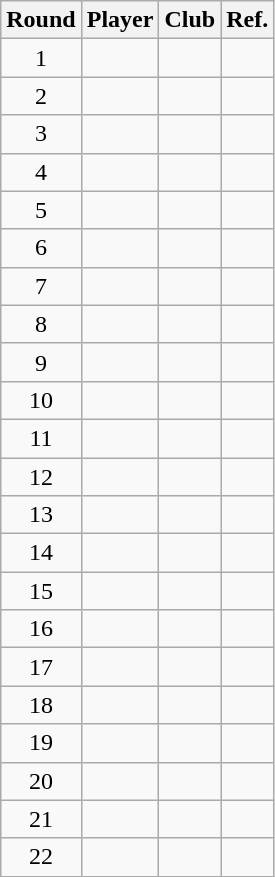<table class="wikitable sortable" style="text-align:center">
<tr>
<th>Round</th>
<th>Player</th>
<th>Club</th>
<th class="unsortable">Ref.</th>
</tr>
<tr>
<td>1</td>
<td></td>
<td></td>
<td></td>
</tr>
<tr>
<td>2</td>
<td></td>
<td></td>
<td></td>
</tr>
<tr>
<td>3</td>
<td></td>
<td></td>
<td></td>
</tr>
<tr>
<td>4</td>
<td></td>
<td></td>
<td></td>
</tr>
<tr>
<td>5</td>
<td></td>
<td></td>
<td></td>
</tr>
<tr>
<td>6</td>
<td></td>
<td></td>
<td></td>
</tr>
<tr>
<td>7</td>
<td></td>
<td></td>
<td></td>
</tr>
<tr>
<td>8</td>
<td><strong></strong></td>
<td><strong></strong></td>
<td></td>
</tr>
<tr>
<td>9</td>
<td></td>
<td></td>
<td></td>
</tr>
<tr>
<td>10</td>
<td></td>
<td></td>
<td></td>
</tr>
<tr>
<td>11</td>
<td></td>
<td></td>
<td></td>
</tr>
<tr>
<td>12</td>
<td></td>
<td></td>
<td></td>
</tr>
<tr>
<td>13</td>
<td></td>
<td></td>
<td></td>
</tr>
<tr>
<td>14</td>
<td></td>
<td></td>
<td></td>
</tr>
<tr>
<td>15</td>
<td></td>
<td></td>
<td></td>
</tr>
<tr>
<td>16</td>
<td></td>
<td></td>
<td></td>
</tr>
<tr>
<td>17</td>
<td></td>
<td></td>
<td></td>
</tr>
<tr>
<td>18</td>
<td></td>
<td></td>
<td></td>
</tr>
<tr>
<td>19</td>
<td></td>
<td></td>
<td></td>
</tr>
<tr>
<td>20</td>
<td></td>
<td></td>
<td></td>
</tr>
<tr>
<td>21</td>
<td></td>
<td></td>
<td></td>
</tr>
<tr>
<td>22</td>
<td></td>
<td></td>
<td></td>
</tr>
</table>
